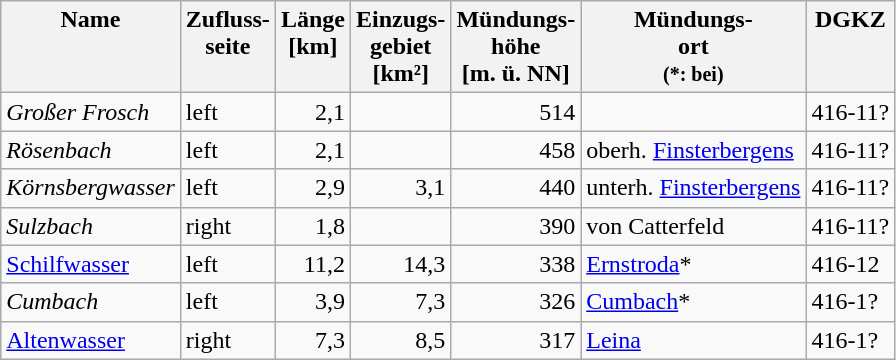<table class="wikitable sortable">
<tr>
<th>Name<br><br><br></th>
<th>Zufluss-<br>seite<br><br></th>
<th>Länge<br>[km]<br><br></th>
<th>Einzugs-<br>gebiet<br>[km²]<br></th>
<th>Mündungs-<br>höhe<br>[m. ü. NN]<br> </th>
<th>Mündungs-<br>ort<br><small>(*: bei)</small><br></th>
<th>DGKZ<br><br><br></th>
</tr>
<tr>
<td><em>Großer Frosch</em></td>
<td>left</td>
<td align="right">2,1</td>
<td align="right"></td>
<td align="right">514</td>
<td></td>
<td>416-11?</td>
</tr>
<tr>
<td><em>Rösenbach</em></td>
<td>left</td>
<td align="right">2,1</td>
<td align="right"></td>
<td align="right">458</td>
<td>oberh. <a href='#'>Finsterbergens</a></td>
<td>416-11?</td>
</tr>
<tr>
<td><em>Körnsbergwasser</em></td>
<td>left</td>
<td align="right">2,9</td>
<td align="right">3,1</td>
<td align="right">440</td>
<td>unterh. <a href='#'>Finsterbergens</a></td>
<td>416-11?</td>
</tr>
<tr>
<td><em>Sulzbach</em></td>
<td>right</td>
<td align="right">1,8</td>
<td align="right"></td>
<td align="right">390</td>
<td> von Catterfeld</td>
<td>416-11?</td>
</tr>
<tr>
<td><a href='#'>Schilfwasser</a></td>
<td>left</td>
<td align="right">11,2</td>
<td align="right">14,3</td>
<td align="right">338</td>
<td><a href='#'>Ernstroda</a>*</td>
<td>416-12</td>
</tr>
<tr>
<td><em>Cumbach</em></td>
<td>left</td>
<td align="right">3,9</td>
<td align="right">7,3</td>
<td align="right">326</td>
<td><a href='#'>Cumbach</a>*</td>
<td>416-1?</td>
</tr>
<tr>
<td><a href='#'>Altenwasser</a></td>
<td>right</td>
<td align="right">7,3</td>
<td align="right">8,5</td>
<td align="right">317</td>
<td><a href='#'>Leina</a></td>
<td>416-1?</td>
</tr>
</table>
